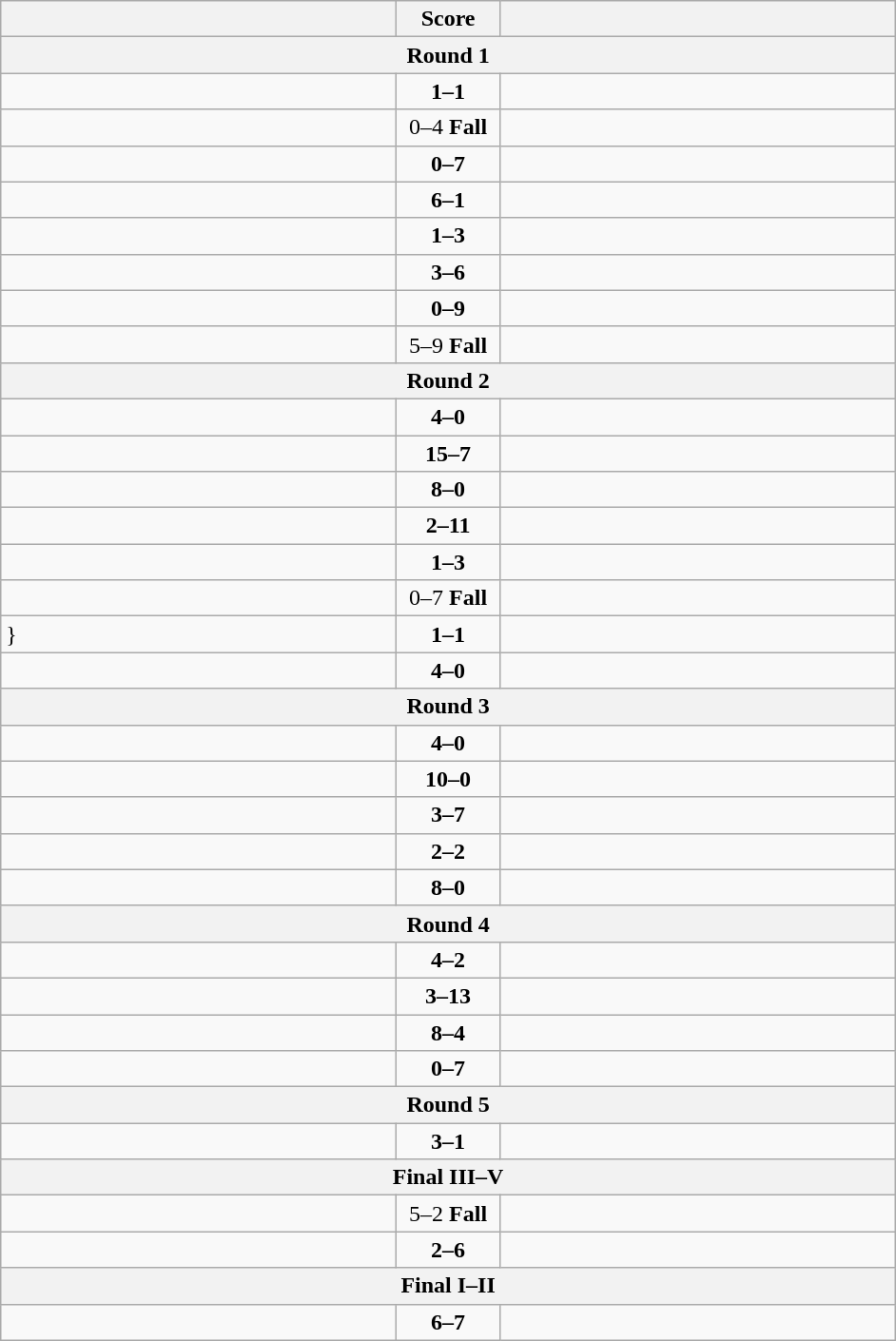<table class="wikitable" style="text-align: left;">
<tr>
<th align="right" width="270"></th>
<th width="65">Score</th>
<th align="left" width="270"></th>
</tr>
<tr>
<th colspan="3">Round 1</th>
</tr>
<tr>
<td></td>
<td align=center><strong>1–1</strong></td>
<td><strong></strong></td>
</tr>
<tr>
<td></td>
<td align=center>0–4 <strong>Fall</strong></td>
<td><strong></strong></td>
</tr>
<tr>
<td></td>
<td align=center><strong>0–7</strong></td>
<td><strong></strong></td>
</tr>
<tr>
<td><strong></strong></td>
<td align=center><strong>6–1</strong></td>
<td></td>
</tr>
<tr>
<td></td>
<td align=center><strong>1–3</strong></td>
<td><strong></strong></td>
</tr>
<tr>
<td></td>
<td align=center><strong>3–6</strong></td>
<td><strong></strong></td>
</tr>
<tr>
<td></td>
<td align=center><strong>0–9</strong></td>
<td><strong></strong></td>
</tr>
<tr>
<td></td>
<td align=center>5–9 <strong>Fall</strong></td>
<td><strong></strong></td>
</tr>
<tr>
<th colspan="3">Round 2</th>
</tr>
<tr>
<td><strong></strong></td>
<td align=center><strong>4–0</strong></td>
<td></td>
</tr>
<tr>
<td><strong></strong></td>
<td align=center><strong>15–7</strong></td>
<td></td>
</tr>
<tr>
<td><strong></strong></td>
<td align=center><strong>8–0</strong></td>
<td></td>
</tr>
<tr>
<td></td>
<td align=center><strong>2–11</strong></td>
<td><strong></strong></td>
</tr>
<tr>
<td></td>
<td align=center><strong>1–3</strong></td>
<td><strong></strong></td>
</tr>
<tr>
<td></td>
<td align=center>0–7 <strong>Fall</strong></td>
<td><strong></strong></td>
</tr>
<tr>
<td>}</td>
<td align=center><strong>1–1</strong></td>
<td><strong></strong></td>
</tr>
<tr>
<td><strong></strong></td>
<td align=center><strong>4–0</strong></td>
<td></td>
</tr>
<tr>
<th colspan="3">Round 3</th>
</tr>
<tr>
<td><strong></strong></td>
<td align=center><strong>4–0</strong></td>
<td></td>
</tr>
<tr>
<td><strong></strong></td>
<td align=center><strong>10–0</strong></td>
<td></td>
</tr>
<tr>
<td></td>
<td align=center><strong>3–7</strong></td>
<td><strong></strong></td>
</tr>
<tr>
<td></td>
<td align=center><strong>2–2</strong></td>
<td><strong></strong></td>
</tr>
<tr>
<td><strong></strong></td>
<td align=center><strong>8–0</strong></td>
<td></td>
</tr>
<tr>
<th colspan="3">Round 4</th>
</tr>
<tr>
<td><strong></strong></td>
<td align=center><strong>4–2</strong></td>
<td></td>
</tr>
<tr>
<td></td>
<td align=center><strong>3–13</strong></td>
<td><strong></strong></td>
</tr>
<tr>
<td><strong></strong></td>
<td align=center><strong>8–4</strong></td>
<td></td>
</tr>
<tr>
<td></td>
<td align=center><strong>0–7</strong></td>
<td><strong></strong></td>
</tr>
<tr>
<th colspan="3">Round 5</th>
</tr>
<tr>
<td><strong></strong></td>
<td align=center><strong>3–1</strong></td>
<td></td>
</tr>
<tr>
<th colspan="3">Final III–V</th>
</tr>
<tr>
<td><strong></strong></td>
<td align=center>5–2 <strong>Fall</strong></td>
<td></td>
</tr>
<tr>
<td></td>
<td align=center><strong>2–6</strong></td>
<td><strong></strong></td>
</tr>
<tr>
<th colspan="3">Final I–II</th>
</tr>
<tr>
<td></td>
<td align=center><strong>6–7</strong></td>
<td><strong></strong></td>
</tr>
</table>
